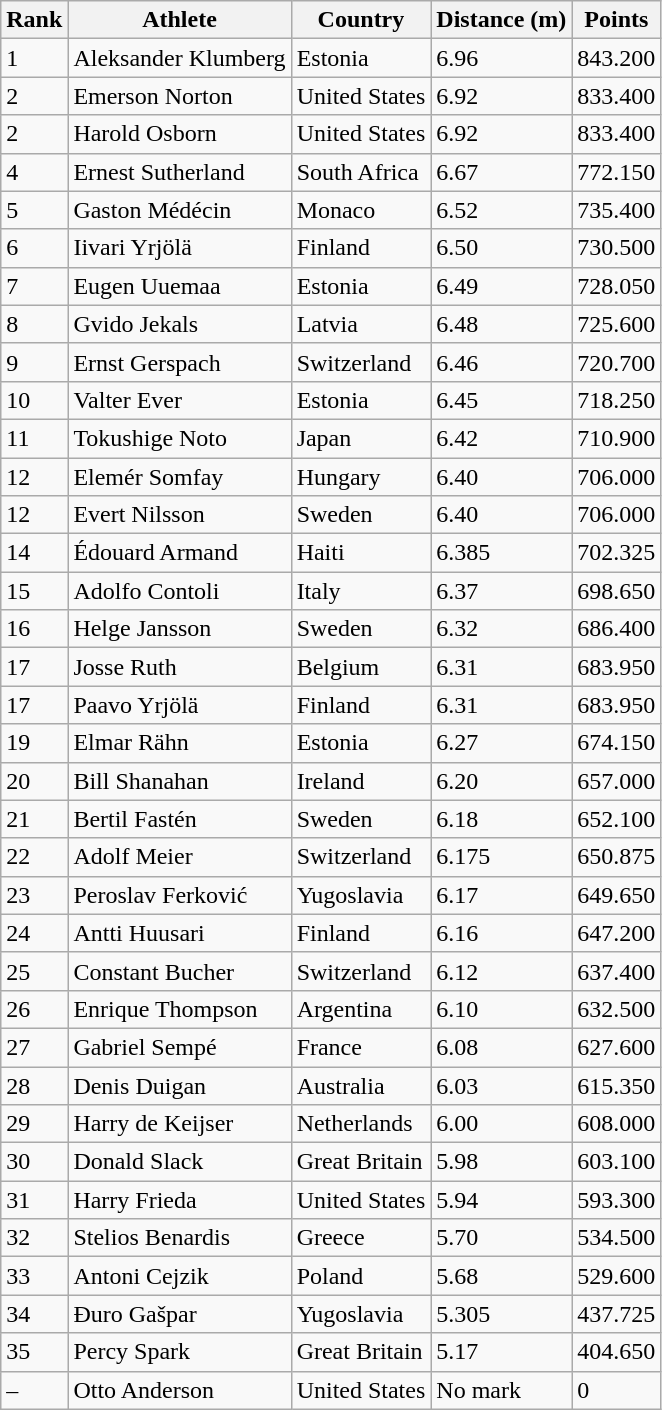<table class="wikitable">
<tr>
<th>Rank</th>
<th>Athlete</th>
<th>Country</th>
<th>Distance (m)</th>
<th>Points</th>
</tr>
<tr>
<td>1</td>
<td>Aleksander Klumberg</td>
<td>Estonia</td>
<td>6.96</td>
<td>843.200</td>
</tr>
<tr>
<td>2</td>
<td>Emerson Norton</td>
<td>United States</td>
<td>6.92</td>
<td>833.400</td>
</tr>
<tr>
<td>2</td>
<td>Harold Osborn</td>
<td>United States</td>
<td>6.92</td>
<td>833.400</td>
</tr>
<tr>
<td>4</td>
<td>Ernest Sutherland</td>
<td>South Africa</td>
<td>6.67</td>
<td>772.150</td>
</tr>
<tr>
<td>5</td>
<td>Gaston Médécin</td>
<td>Monaco</td>
<td>6.52</td>
<td>735.400</td>
</tr>
<tr>
<td>6</td>
<td>Iivari Yrjölä</td>
<td>Finland</td>
<td>6.50</td>
<td>730.500</td>
</tr>
<tr>
<td>7</td>
<td>Eugen Uuemaa</td>
<td>Estonia</td>
<td>6.49</td>
<td>728.050</td>
</tr>
<tr>
<td>8</td>
<td>Gvido Jekals</td>
<td>Latvia</td>
<td>6.48</td>
<td>725.600</td>
</tr>
<tr>
<td>9</td>
<td>Ernst Gerspach</td>
<td>Switzerland</td>
<td>6.46</td>
<td>720.700</td>
</tr>
<tr>
<td>10</td>
<td>Valter Ever</td>
<td>Estonia</td>
<td>6.45</td>
<td>718.250</td>
</tr>
<tr>
<td>11</td>
<td>Tokushige Noto</td>
<td>Japan</td>
<td>6.42</td>
<td>710.900</td>
</tr>
<tr>
<td>12</td>
<td>Elemér Somfay</td>
<td>Hungary</td>
<td>6.40</td>
<td>706.000</td>
</tr>
<tr>
<td>12</td>
<td>Evert Nilsson</td>
<td>Sweden</td>
<td>6.40</td>
<td>706.000</td>
</tr>
<tr>
<td>14</td>
<td>Édouard Armand</td>
<td>Haiti</td>
<td>6.385</td>
<td>702.325</td>
</tr>
<tr>
<td>15</td>
<td>Adolfo Contoli</td>
<td>Italy</td>
<td>6.37</td>
<td>698.650</td>
</tr>
<tr>
<td>16</td>
<td>Helge Jansson</td>
<td>Sweden</td>
<td>6.32</td>
<td>686.400</td>
</tr>
<tr>
<td>17</td>
<td>Josse Ruth</td>
<td>Belgium</td>
<td>6.31</td>
<td>683.950</td>
</tr>
<tr>
<td>17</td>
<td>Paavo Yrjölä</td>
<td>Finland</td>
<td>6.31</td>
<td>683.950</td>
</tr>
<tr>
<td>19</td>
<td>Elmar Rähn</td>
<td>Estonia</td>
<td>6.27</td>
<td>674.150</td>
</tr>
<tr>
<td>20</td>
<td>Bill Shanahan</td>
<td>Ireland</td>
<td>6.20</td>
<td>657.000</td>
</tr>
<tr>
<td>21</td>
<td>Bertil Fastén</td>
<td>Sweden</td>
<td>6.18</td>
<td>652.100</td>
</tr>
<tr>
<td>22</td>
<td>Adolf Meier</td>
<td>Switzerland</td>
<td>6.175</td>
<td>650.875</td>
</tr>
<tr>
<td>23</td>
<td>Peroslav Ferković</td>
<td>Yugoslavia</td>
<td>6.17</td>
<td>649.650</td>
</tr>
<tr>
<td>24</td>
<td>Antti Huusari</td>
<td>Finland</td>
<td>6.16</td>
<td>647.200</td>
</tr>
<tr>
<td>25</td>
<td>Constant Bucher</td>
<td>Switzerland</td>
<td>6.12</td>
<td>637.400</td>
</tr>
<tr>
<td>26</td>
<td>Enrique Thompson</td>
<td>Argentina</td>
<td>6.10</td>
<td>632.500</td>
</tr>
<tr>
<td>27</td>
<td>Gabriel Sempé</td>
<td>France</td>
<td>6.08</td>
<td>627.600</td>
</tr>
<tr>
<td>28</td>
<td>Denis Duigan</td>
<td>Australia</td>
<td>6.03</td>
<td>615.350</td>
</tr>
<tr>
<td>29</td>
<td>Harry de Keijser</td>
<td>Netherlands</td>
<td>6.00</td>
<td>608.000</td>
</tr>
<tr>
<td>30</td>
<td>Donald Slack</td>
<td>Great Britain</td>
<td>5.98</td>
<td>603.100</td>
</tr>
<tr>
<td>31</td>
<td>Harry Frieda</td>
<td>United States</td>
<td>5.94</td>
<td>593.300</td>
</tr>
<tr>
<td>32</td>
<td>Stelios Benardis</td>
<td>Greece</td>
<td>5.70</td>
<td>534.500</td>
</tr>
<tr>
<td>33</td>
<td>Antoni Cejzik</td>
<td>Poland</td>
<td>5.68</td>
<td>529.600</td>
</tr>
<tr>
<td>34</td>
<td>Ðuro Gašpar</td>
<td>Yugoslavia</td>
<td>5.305</td>
<td>437.725</td>
</tr>
<tr>
<td>35</td>
<td>Percy Spark</td>
<td>Great Britain</td>
<td>5.17</td>
<td>404.650</td>
</tr>
<tr>
<td>–</td>
<td>Otto Anderson</td>
<td>United States</td>
<td>No mark</td>
<td>0</td>
</tr>
</table>
